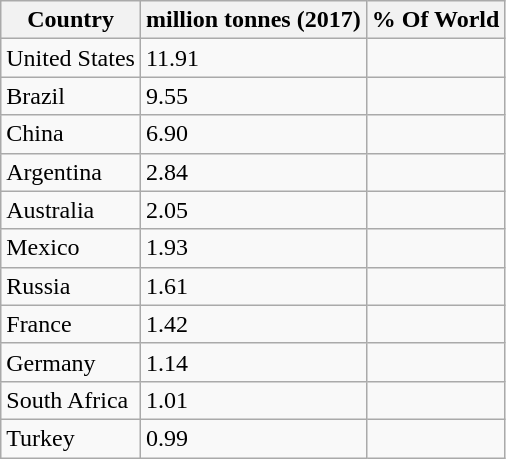<table class="wikitable sortable">
<tr>
<th>Country</th>
<th>million tonnes (2017)</th>
<th>% Of World</th>
</tr>
<tr>
<td>United States</td>
<td>11.91</td>
<td></td>
</tr>
<tr>
<td>Brazil</td>
<td>9.55</td>
<td></td>
</tr>
<tr>
<td>China</td>
<td>6.90</td>
<td></td>
</tr>
<tr>
<td>Argentina</td>
<td>2.84</td>
<td></td>
</tr>
<tr>
<td>Australia</td>
<td>2.05</td>
<td></td>
</tr>
<tr>
<td>Mexico</td>
<td>1.93</td>
<td></td>
</tr>
<tr>
<td>Russia</td>
<td>1.61</td>
<td></td>
</tr>
<tr>
<td>France</td>
<td>1.42</td>
<td></td>
</tr>
<tr>
<td>Germany</td>
<td>1.14</td>
<td></td>
</tr>
<tr>
<td>South Africa</td>
<td>1.01</td>
<td></td>
</tr>
<tr>
<td>Turkey</td>
<td>0.99</td>
<td></td>
</tr>
</table>
